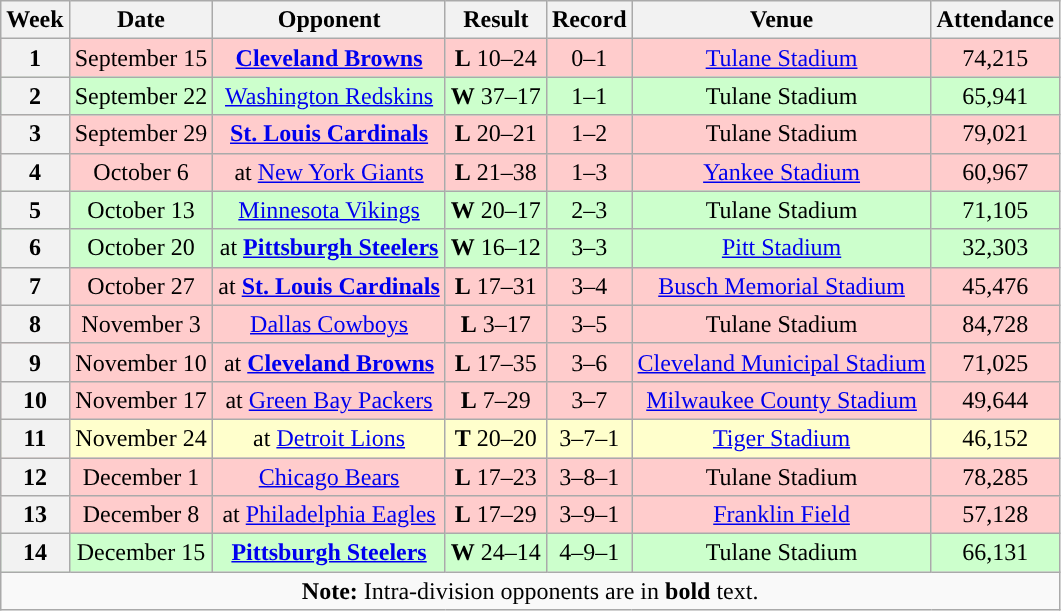<table class="wikitable" style="text-align:center">
<tr>
<th>Week</th>
<th>Date</th>
<th>Opponent</th>
<th>Result</th>
<th>Record</th>
<th>Venue</th>
<th>Attendance</th>
</tr>
<tr style="background:#fcc">
<th>1</th>
<td>September 15</td>
<td><strong><a href='#'>Cleveland Browns</a></strong></td>
<td><strong>L</strong> 10–24</td>
<td>0–1</td>
<td><a href='#'>Tulane Stadium</a></td>
<td>74,215</td>
</tr>
<tr style="background:#cfc">
<th>2</th>
<td>September 22</td>
<td><a href='#'>Washington Redskins</a></td>
<td><strong>W</strong> 37–17</td>
<td>1–1</td>
<td>Tulane Stadium</td>
<td>65,941</td>
</tr>
<tr style="background:#fcc">
<th>3</th>
<td>September 29</td>
<td><strong><a href='#'>St. Louis Cardinals</a></strong></td>
<td><strong>L</strong> 20–21</td>
<td>1–2</td>
<td>Tulane Stadium</td>
<td>79,021</td>
</tr>
<tr style="background:#fcc">
<th>4</th>
<td>October 6</td>
<td>at <a href='#'>New York Giants</a></td>
<td><strong>L</strong> 21–38</td>
<td>1–3</td>
<td><a href='#'>Yankee Stadium</a></td>
<td>60,967</td>
</tr>
<tr style="background:#cfc">
<th>5</th>
<td>October 13</td>
<td><a href='#'>Minnesota Vikings</a></td>
<td><strong>W</strong> 20–17</td>
<td>2–3</td>
<td>Tulane Stadium</td>
<td>71,105</td>
</tr>
<tr style="background:#cfc">
<th>6</th>
<td>October 20</td>
<td>at <strong><a href='#'>Pittsburgh Steelers</a></strong></td>
<td><strong>W</strong> 16–12</td>
<td>3–3</td>
<td><a href='#'>Pitt Stadium</a></td>
<td>32,303</td>
</tr>
<tr style="background:#fcc">
<th>7</th>
<td>October 27</td>
<td>at <strong><a href='#'>St. Louis Cardinals</a></strong></td>
<td><strong>L</strong> 17–31</td>
<td>3–4</td>
<td><a href='#'>Busch Memorial Stadium</a></td>
<td>45,476</td>
</tr>
<tr style="background:#fcc">
<th>8</th>
<td>November 3</td>
<td><a href='#'>Dallas Cowboys</a></td>
<td><strong>L</strong> 3–17</td>
<td>3–5</td>
<td>Tulane Stadium</td>
<td>84,728</td>
</tr>
<tr style="background:#fcc">
<th>9</th>
<td>November 10</td>
<td>at <strong><a href='#'>Cleveland Browns</a></strong></td>
<td><strong>L</strong> 17–35</td>
<td>3–6</td>
<td><a href='#'>Cleveland Municipal Stadium</a></td>
<td>71,025</td>
</tr>
<tr style="background:#fcc">
<th>10</th>
<td>November 17</td>
<td>at <a href='#'>Green Bay Packers</a></td>
<td><strong>L</strong> 7–29</td>
<td>3–7</td>
<td><a href='#'>Milwaukee County Stadium</a></td>
<td>49,644</td>
</tr>
<tr style="background:#ffc">
<th>11</th>
<td>November 24</td>
<td>at <a href='#'>Detroit Lions</a></td>
<td><strong>T</strong> 20–20</td>
<td>3–7–1</td>
<td><a href='#'>Tiger Stadium</a></td>
<td>46,152</td>
</tr>
<tr style="background:#fcc">
<th>12</th>
<td>December 1</td>
<td><a href='#'>Chicago Bears</a></td>
<td><strong>L</strong> 17–23</td>
<td>3–8–1</td>
<td>Tulane Stadium</td>
<td>78,285</td>
</tr>
<tr style="background:#fcc">
<th>13</th>
<td>December 8</td>
<td>at <a href='#'>Philadelphia Eagles</a></td>
<td><strong>L</strong> 17–29</td>
<td>3–9–1</td>
<td><a href='#'>Franklin Field</a></td>
<td>57,128</td>
</tr>
<tr style="background:#cfc">
<th>14</th>
<td>December 15</td>
<td><strong><a href='#'>Pittsburgh Steelers</a></strong></td>
<td><strong>W</strong> 24–14</td>
<td>4–9–1</td>
<td>Tulane Stadium</td>
<td>66,131</td>
</tr>
<tr>
<td colspan="7"><strong>Note:</strong> Intra-division opponents are in <strong>bold</strong> text.</td>
</tr>
</table>
